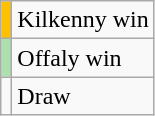<table class="wikitable">
<tr>
<td style="background-color:#FFC000"></td>
<td>Kilkenny win</td>
</tr>
<tr>
<td style="background-color:#ACE1AF"></td>
<td>Offaly win</td>
</tr>
<tr>
<td></td>
<td>Draw</td>
</tr>
</table>
